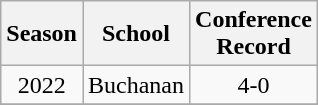<table class="wikitable sortable" style="text-align:center">
<tr>
<th>Season</th>
<th>School</th>
<th>Conference<br>Record</th>
</tr>
<tr>
<td>2022</td>
<td>Buchanan</td>
<td>4-0</td>
</tr>
<tr>
</tr>
</table>
